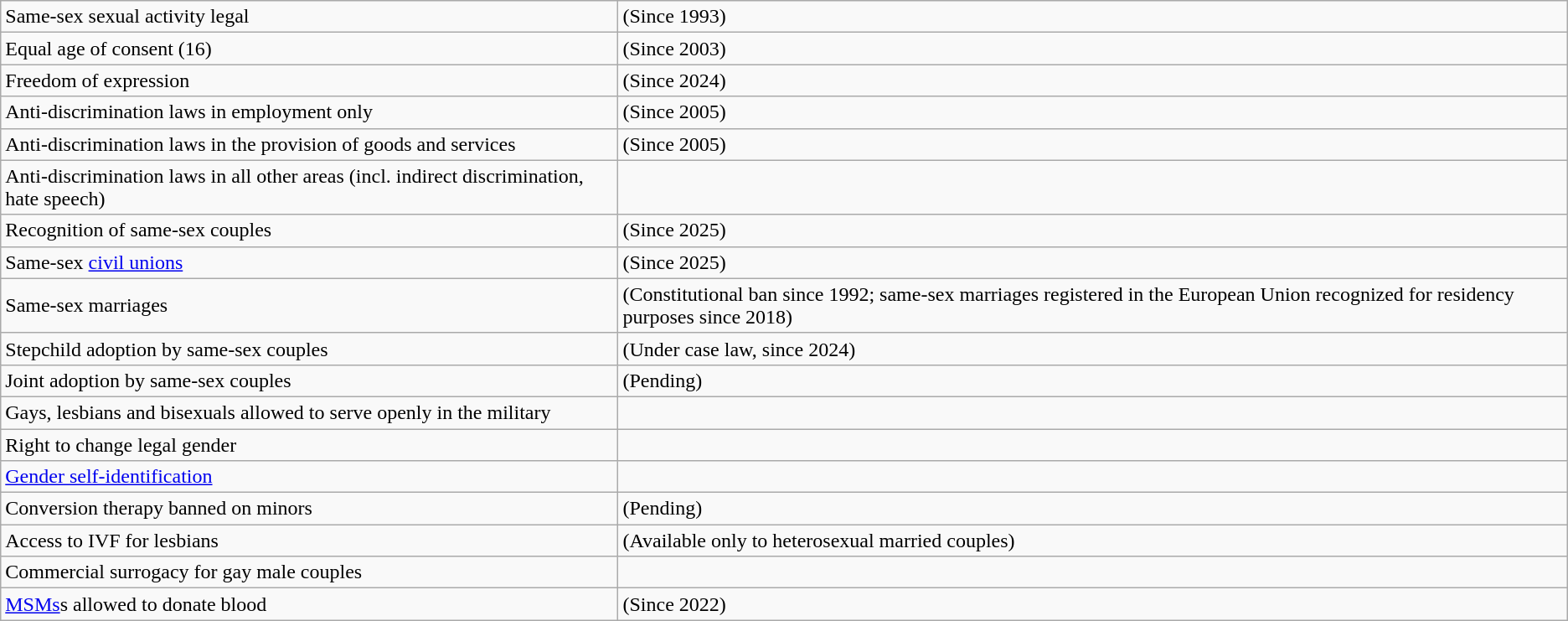<table class="wikitable">
<tr>
<td>Same-sex sexual activity legal</td>
<td> (Since 1993)</td>
</tr>
<tr>
<td>Equal age of consent (16)</td>
<td> (Since 2003)</td>
</tr>
<tr>
<td>Freedom of expression</td>
<td> (Since 2024)</td>
</tr>
<tr>
<td>Anti-discrimination laws in employment only</td>
<td> (Since 2005)</td>
</tr>
<tr>
<td>Anti-discrimination laws in the provision of goods and services</td>
<td> (Since 2005)</td>
</tr>
<tr>
<td>Anti-discrimination laws in all other areas (incl. indirect discrimination, hate speech)</td>
<td></td>
</tr>
<tr>
<td>Recognition of same-sex couples</td>
<td> (Since 2025)</td>
</tr>
<tr>
<td>Same-sex <a href='#'>civil unions</a></td>
<td> (Since 2025)</td>
</tr>
<tr>
<td>Same-sex marriages</td>
<td> (Constitutional ban since 1992; same-sex marriages registered in the European Union recognized for residency purposes since 2018)</td>
</tr>
<tr>
<td>Stepchild adoption by same-sex couples</td>
<td> (Under case law, since 2024)</td>
</tr>
<tr>
<td>Joint adoption by same-sex couples</td>
<td> (Pending)</td>
</tr>
<tr>
<td>Gays, lesbians and bisexuals allowed to serve openly in the military</td>
<td></td>
</tr>
<tr>
<td>Right to change legal gender</td>
<td></td>
</tr>
<tr>
<td><a href='#'>Gender self-identification</a></td>
<td></td>
</tr>
<tr>
<td>Conversion therapy banned on minors</td>
<td> (Pending)</td>
</tr>
<tr>
<td>Access to IVF for lesbians</td>
<td> (Available only to heterosexual married couples)</td>
</tr>
<tr>
<td>Commercial surrogacy for gay male couples</td>
<td></td>
</tr>
<tr>
<td><a href='#'>MSMs</a>s allowed to donate blood</td>
<td> (Since 2022)</td>
</tr>
</table>
